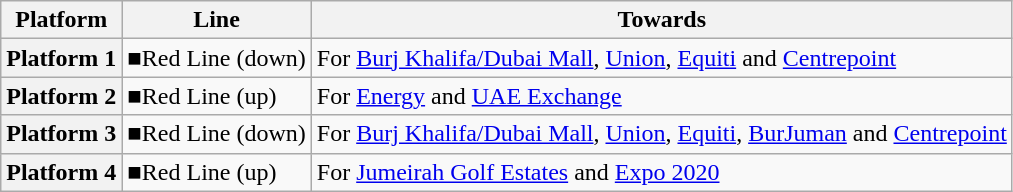<table border="1" cellspacing="0" cellpadding="3" frame="hsides" rules="rows" style="" class="wikitable">
<tr>
<th>Platform</th>
<th>Line</th>
<th>Towards</th>
</tr>
<tr>
<th>Platform 1</th>
<td><span>■</span>Red Line (down)</td>
<td>For <a href='#'>Burj Khalifa/Dubai Mall</a>, <a href='#'>Union</a>, <a href='#'>Equiti</a> and <a href='#'>Centrepoint</a></td>
</tr>
<tr>
<th>Platform 2</th>
<td><span>■</span>Red Line (up)</td>
<td>For <a href='#'>Energy</a> and <a href='#'>UAE Exchange</a></td>
</tr>
<tr>
<th>Platform 3</th>
<td><span>■</span>Red Line (down)</td>
<td>For <a href='#'>Burj Khalifa/Dubai Mall</a>, <a href='#'>Union</a>, <a href='#'>Equiti</a>, <a href='#'>BurJuman</a> and <a href='#'>Centrepoint</a></td>
</tr>
<tr>
<th>Platform 4</th>
<td><span>■</span>Red Line (up)</td>
<td>For <a href='#'>Jumeirah Golf Estates</a> and <a href='#'>Expo 2020</a></td>
</tr>
</table>
